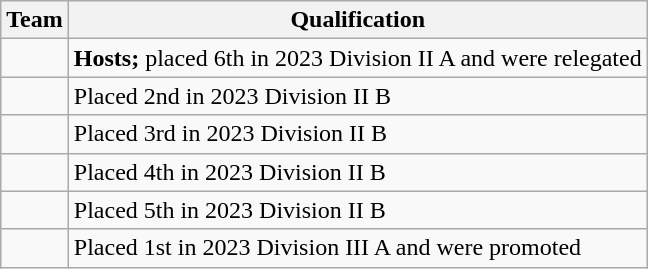<table class="wikitable">
<tr>
<th>Team</th>
<th>Qualification</th>
</tr>
<tr>
<td></td>
<td><strong>Hosts;</strong> placed 6th in 2023 Division II A and were relegated</td>
</tr>
<tr>
<td></td>
<td>Placed 2nd in 2023 Division II B</td>
</tr>
<tr>
<td></td>
<td>Placed 3rd in 2023 Division II B</td>
</tr>
<tr>
<td></td>
<td>Placed 4th in 2023 Division II B</td>
</tr>
<tr>
<td></td>
<td>Placed 5th in 2023 Division II B</td>
</tr>
<tr>
<td></td>
<td>Placed 1st in 2023 Division III A and were promoted</td>
</tr>
</table>
